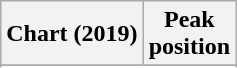<table class="wikitable plainrowheaders" style="text-align:center;">
<tr>
<th>Chart (2019)</th>
<th>Peak<br>position</th>
</tr>
<tr>
</tr>
<tr>
</tr>
<tr>
</tr>
<tr>
</tr>
</table>
